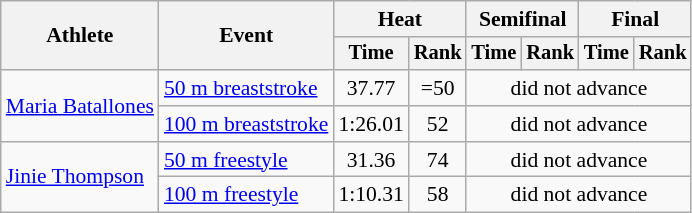<table class="wikitable" style="text-align:center; font-size:90%">
<tr>
<th rowspan="2">Athlete</th>
<th rowspan="2">Event</th>
<th colspan="2">Heat</th>
<th colspan="2">Semifinal</th>
<th colspan="2">Final</th>
</tr>
<tr style="font-size:95%">
<th>Time</th>
<th>Rank</th>
<th>Time</th>
<th>Rank</th>
<th>Time</th>
<th>Rank</th>
</tr>
<tr>
<td align=left rowspan=2><a href='#'>Maria Batallones</a></td>
<td align=left><a href='#'>50 m breaststroke</a></td>
<td>37.77</td>
<td>=50</td>
<td colspan=4>did not advance</td>
</tr>
<tr>
<td align=left><a href='#'>100 m breaststroke</a></td>
<td>1:26.01</td>
<td>52</td>
<td colspan=4>did not advance</td>
</tr>
<tr>
<td align=left rowspan=2><a href='#'>Jinie Thompson</a></td>
<td align=left><a href='#'>50 m freestyle</a></td>
<td>31.36</td>
<td>74</td>
<td colspan=4>did not advance</td>
</tr>
<tr>
<td align=left><a href='#'>100 m freestyle</a></td>
<td>1:10.31</td>
<td>58</td>
<td colspan=4>did not advance</td>
</tr>
</table>
